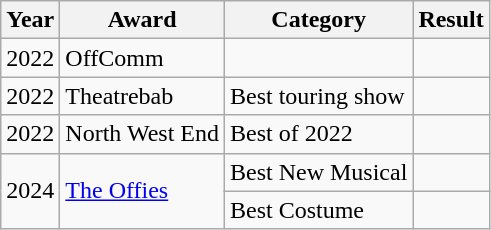<table class="wikitable">
<tr>
<th>Year</th>
<th>Award</th>
<th>Category</th>
<th>Result</th>
</tr>
<tr>
<td>2022</td>
<td>OffComm</td>
<td></td>
<td></td>
</tr>
<tr>
<td>2022</td>
<td>Theatrebab</td>
<td>Best touring show</td>
<td></td>
</tr>
<tr>
<td>2022</td>
<td>North West End</td>
<td>Best of 2022</td>
<td></td>
</tr>
<tr>
<td rowspan="2">2024</td>
<td rowspan="2"><a href='#'>The Offies</a></td>
<td>Best New Musical</td>
<td></td>
</tr>
<tr>
<td>Best Costume</td>
<td></td>
</tr>
</table>
